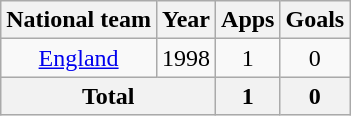<table class=wikitable style="text-align: center">
<tr>
<th>National team</th>
<th>Year</th>
<th>Apps</th>
<th>Goals</th>
</tr>
<tr>
<td><a href='#'>England</a></td>
<td>1998</td>
<td>1</td>
<td>0</td>
</tr>
<tr>
<th colspan=2>Total</th>
<th>1</th>
<th>0</th>
</tr>
</table>
